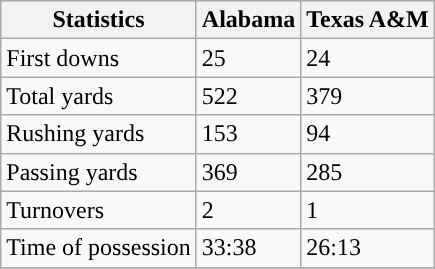<table class="wikitable" style="float: left;">
<tr>
<th>Statistics</th>
<th>Alabama</th>
<th>Texas A&M</th>
</tr>
<tr>
<td>First downs</td>
<td>25</td>
<td>24</td>
</tr>
<tr>
<td>Total yards</td>
<td>522</td>
<td>379</td>
</tr>
<tr>
<td>Rushing yards</td>
<td>153</td>
<td>94</td>
</tr>
<tr>
<td>Passing yards</td>
<td>369</td>
<td>285</td>
</tr>
<tr>
<td>Turnovers</td>
<td>2</td>
<td>1</td>
</tr>
<tr>
<td>Time of possession</td>
<td>33:38</td>
<td>26:13</td>
</tr>
<tr>
</tr>
</table>
